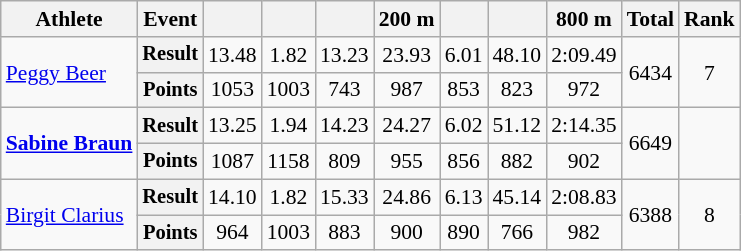<table class=wikitable style="font-size:90%; text-align:center">
<tr>
<th>Athlete</th>
<th>Event</th>
<th></th>
<th></th>
<th></th>
<th>200 m</th>
<th></th>
<th></th>
<th>800 m</th>
<th>Total</th>
<th>Rank</th>
</tr>
<tr align=center>
<td align=left rowspan=2><a href='#'>Peggy Beer</a></td>
<th style="font-size:95%">Result</th>
<td>13.48</td>
<td>1.82</td>
<td>13.23</td>
<td>23.93</td>
<td>6.01</td>
<td>48.10</td>
<td>2:09.49</td>
<td rowspan=2>6434</td>
<td rowspan=2>7</td>
</tr>
<tr align=center>
<th style="font-size:95%">Points</th>
<td>1053</td>
<td>1003</td>
<td>743</td>
<td>987</td>
<td>853</td>
<td>823</td>
<td>972</td>
</tr>
<tr align=center>
<td align=left rowspan=2><strong><a href='#'>Sabine Braun</a></strong></td>
<th style="font-size:95%">Result</th>
<td>13.25</td>
<td>1.94</td>
<td>14.23</td>
<td>24.27</td>
<td>6.02</td>
<td>51.12</td>
<td>2:14.35</td>
<td rowspan=2>6649</td>
<td rowspan=2></td>
</tr>
<tr align=center>
<th style="font-size:95%">Points</th>
<td>1087</td>
<td>1158</td>
<td>809</td>
<td>955</td>
<td>856</td>
<td>882</td>
<td>902</td>
</tr>
<tr align=center>
<td align=left rowspan=2><a href='#'>Birgit Clarius</a></td>
<th style="font-size:95%">Result</th>
<td>14.10</td>
<td>1.82</td>
<td>15.33</td>
<td>24.86</td>
<td>6.13</td>
<td>45.14</td>
<td>2:08.83</td>
<td rowspan=2>6388</td>
<td rowspan=2>8</td>
</tr>
<tr align=center>
<th style="font-size:95%">Points</th>
<td>964</td>
<td>1003</td>
<td>883</td>
<td>900</td>
<td>890</td>
<td>766</td>
<td>982</td>
</tr>
</table>
